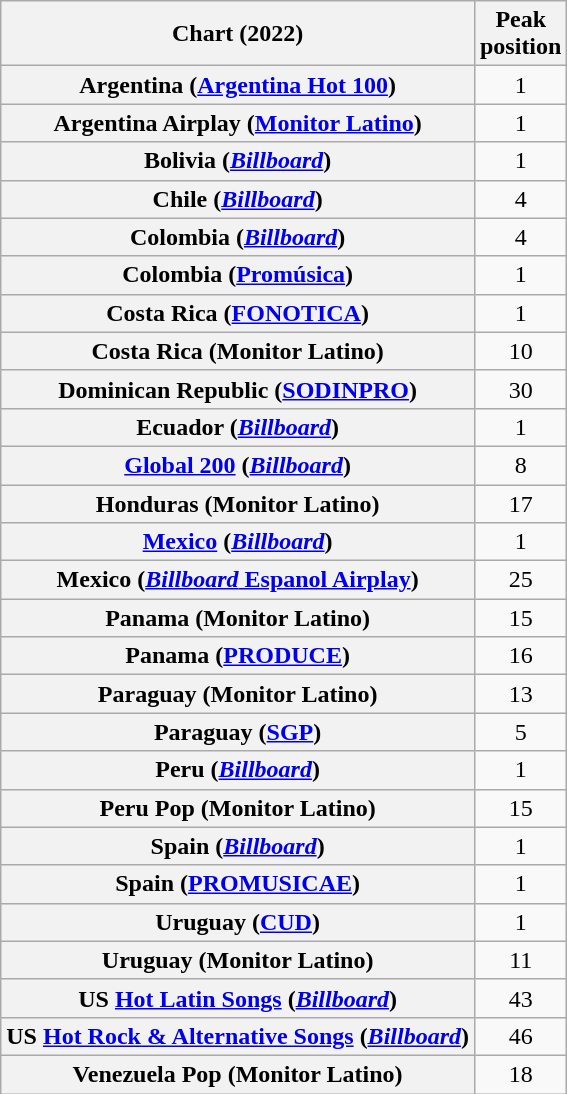<table class="wikitable sortable plainrowheaders" style="text-align:center">
<tr>
<th scope="col">Chart (2022)</th>
<th scope="col">Peak<br>position</th>
</tr>
<tr>
<th scope="row">Argentina (<a href='#'>Argentina Hot 100</a>)</th>
<td>1</td>
</tr>
<tr>
<th scope="row">Argentina Airplay (<a href='#'>Monitor Latino</a>)</th>
<td>1</td>
</tr>
<tr>
<th scope="row">Bolivia (<em><a href='#'>Billboard</a></em>)</th>
<td>1</td>
</tr>
<tr>
<th scope="row">Chile (<em><a href='#'>Billboard</a></em>)</th>
<td>4</td>
</tr>
<tr>
<th scope="row">Colombia (<em><a href='#'>Billboard</a></em>)</th>
<td>4</td>
</tr>
<tr>
<th scope="row">Colombia (<a href='#'>Promúsica</a>)</th>
<td>1</td>
</tr>
<tr>
<th scope="row">Costa Rica (<a href='#'>FONOTICA</a>)</th>
<td>1</td>
</tr>
<tr>
<th scope="row">Costa Rica (Monitor Latino)</th>
<td>10</td>
</tr>
<tr>
<th scope="row">Dominican Republic (<a href='#'>SODINPRO</a>)</th>
<td>30</td>
</tr>
<tr>
<th scope="row">Ecuador (<em><a href='#'>Billboard</a></em>)</th>
<td>1</td>
</tr>
<tr>
<th scope="row"><a href='#'>Global 200</a> (<em><a href='#'>Billboard</a></em>)</th>
<td>8</td>
</tr>
<tr>
<th scope="row">Honduras (Monitor Latino)</th>
<td>17</td>
</tr>
<tr>
<th scope="row"><a href='#'>Mexico</a> (<em><a href='#'>Billboard</a></em>)</th>
<td>1</td>
</tr>
<tr>
<th scope="row">Mexico (<a href='#'><em>Billboard</em> Espanol Airplay</a>)</th>
<td>25</td>
</tr>
<tr>
<th scope="row">Panama (Monitor Latino)</th>
<td>15</td>
</tr>
<tr>
<th scope="row">Panama (<a href='#'>PRODUCE</a>)</th>
<td>16</td>
</tr>
<tr>
<th scope="row">Paraguay (Monitor Latino)</th>
<td>13</td>
</tr>
<tr>
<th scope="row">Paraguay (<a href='#'>SGP</a>)</th>
<td>5</td>
</tr>
<tr>
<th scope="row">Peru (<em><a href='#'>Billboard</a></em>)</th>
<td>1</td>
</tr>
<tr>
<th scope="row">Peru Pop (Monitor Latino)</th>
<td>15</td>
</tr>
<tr>
<th scope="row">Spain (<em><a href='#'>Billboard</a></em>)</th>
<td>1</td>
</tr>
<tr>
<th scope="row">Spain (<a href='#'>PROMUSICAE</a>)</th>
<td>1</td>
</tr>
<tr>
<th scope="row">Uruguay (<a href='#'>CUD</a>)</th>
<td>1</td>
</tr>
<tr>
<th scope="row">Uruguay (Monitor Latino)</th>
<td>11</td>
</tr>
<tr>
<th scope="row">US <a href='#'>Hot Latin Songs</a> (<em><a href='#'>Billboard</a></em>)</th>
<td>43</td>
</tr>
<tr>
<th scope="row">US <a href='#'>Hot Rock & Alternative Songs</a> (<em><a href='#'>Billboard</a></em>)</th>
<td>46</td>
</tr>
<tr>
<th scope="row">Venezuela Pop (Monitor Latino)</th>
<td>18</td>
</tr>
</table>
